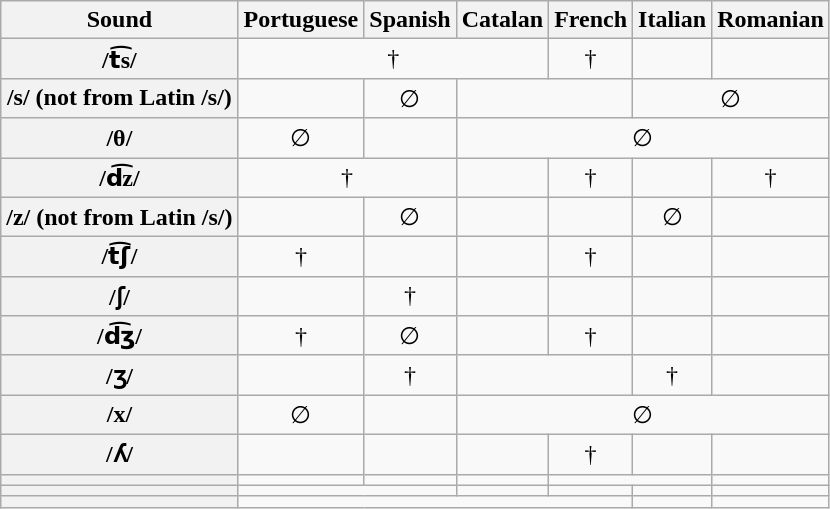<table class="wikitable" style="text-align: center;">
<tr>
<th>Sound</th>
<th>Portuguese</th>
<th>Spanish</th>
<th>Catalan</th>
<th>French</th>
<th>Italian</th>
<th>Romanian</th>
</tr>
<tr>
<th>/t͡s/</th>
<td colspan="3">†</td>
<td>†</td>
<td></td>
<td></td>
</tr>
<tr>
<th>/s/ (not from Latin /s/)</th>
<td></td>
<td>∅</td>
<td colspan="2"></td>
<td colspan="2">∅</td>
</tr>
<tr>
<th>/θ/</th>
<td>∅</td>
<td></td>
<td colspan="4">∅</td>
</tr>
<tr>
<th>/d͡z/</th>
<td colspan="2">†</td>
<td></td>
<td>†</td>
<td></td>
<td>†</td>
</tr>
<tr>
<th>/z/ (not from Latin /s/)</th>
<td></td>
<td>∅</td>
<td></td>
<td></td>
<td>∅</td>
<td></td>
</tr>
<tr>
<th>/t͡ʃ/</th>
<td>†</td>
<td></td>
<td></td>
<td>†</td>
<td></td>
<td></td>
</tr>
<tr>
<th>/ʃ/</th>
<td></td>
<td>†</td>
<td></td>
<td></td>
<td></td>
<td></td>
</tr>
<tr>
<th>/d͡ʒ/</th>
<td>†</td>
<td>∅</td>
<td></td>
<td>†</td>
<td></td>
<td></td>
</tr>
<tr>
<th>/ʒ/</th>
<td></td>
<td>†</td>
<td colspan="2"></td>
<td>†</td>
<td></td>
</tr>
<tr>
<th>/x/</th>
<td>∅</td>
<td></td>
<td colspan="4">∅</td>
</tr>
<tr>
<th>/ʎ/</th>
<td></td>
<td></td>
<td></td>
<td>†</td>
<td></td>
<td></td>
</tr>
<tr>
<th></th>
<td></td>
<td></td>
<td></td>
<td colspan="2"></td>
<td></td>
</tr>
<tr>
<th></th>
<td colspan="2"></td>
<td></td>
<td></td>
<td></td>
<td></td>
</tr>
<tr>
<th></th>
<td colspan="4"></td>
<td></td>
<td></td>
</tr>
</table>
